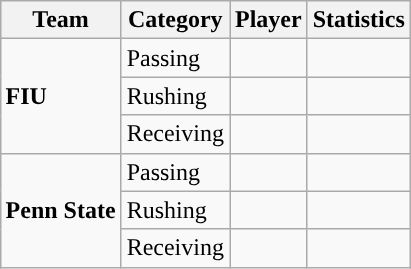<table class="wikitable" style="float: right;">
<tr>
<th>Team</th>
<th>Category</th>
<th>Player</th>
<th>Statistics</th>
</tr>
<tr>
<td rowspan=3><strong>FIU</strong></td>
<td>Passing</td>
<td></td>
<td></td>
</tr>
<tr>
<td>Rushing</td>
<td></td>
<td></td>
</tr>
<tr>
<td>Receiving</td>
<td></td>
<td></td>
</tr>
<tr>
<td rowspan=3><strong>Penn State</strong></td>
<td>Passing</td>
<td></td>
<td></td>
</tr>
<tr>
<td>Rushing</td>
<td></td>
<td></td>
</tr>
<tr>
<td>Receiving</td>
<td></td>
<td></td>
</tr>
</table>
